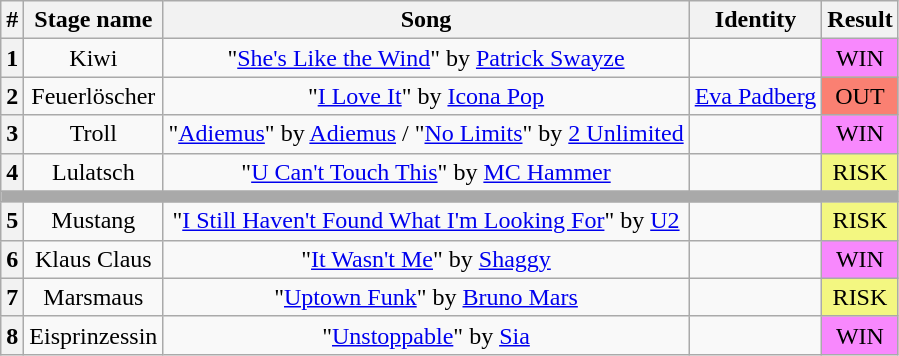<table class="wikitable plainrowheaders" style="text-align: center;">
<tr>
<th>#</th>
<th>Stage name</th>
<th>Song</th>
<th>Identity</th>
<th>Result</th>
</tr>
<tr>
<th>1</th>
<td>Kiwi</td>
<td>"<a href='#'>She's Like the Wind</a>" by <a href='#'>Patrick Swayze</a></td>
<td></td>
<td bgcolor="F888FD">WIN</td>
</tr>
<tr>
<th>2</th>
<td>Feuerlöscher</td>
<td>"<a href='#'>I Love It</a>" by <a href='#'>Icona Pop</a></td>
<td><a href='#'>Eva Padberg</a></td>
<td bgcolor=salmon>OUT</td>
</tr>
<tr>
<th>3</th>
<td>Troll</td>
<td>"<a href='#'>Adiemus</a>" by <a href='#'>Adiemus</a> / "<a href='#'>No Limits</a>" by <a href='#'>2 Unlimited</a></td>
<td></td>
<td bgcolor="F888FD">WIN</td>
</tr>
<tr>
<th>4</th>
<td>Lulatsch</td>
<td>"<a href='#'>U Can't Touch This</a>" by <a href='#'>MC Hammer</a></td>
<td></td>
<td bgcolor="F3F781">RISK</td>
</tr>
<tr>
<td colspan="5" style="background:darkgray"></td>
</tr>
<tr>
<th>5</th>
<td>Mustang</td>
<td>"<a href='#'>I Still Haven't Found What I'm Looking For</a>" by <a href='#'>U2</a></td>
<td></td>
<td bgcolor="F3F781">RISK</td>
</tr>
<tr>
<th>6</th>
<td>Klaus Claus</td>
<td>"<a href='#'>It Wasn't Me</a>" by <a href='#'>Shaggy</a></td>
<td></td>
<td bgcolor="F888FD">WIN</td>
</tr>
<tr>
<th>7</th>
<td>Marsmaus</td>
<td>"<a href='#'>Uptown Funk</a>" by <a href='#'>Bruno Mars</a></td>
<td></td>
<td bgcolor="F3F781">RISK</td>
</tr>
<tr>
<th>8</th>
<td>Eisprinzessin</td>
<td>"<a href='#'>Unstoppable</a>" by <a href='#'>Sia</a></td>
<td></td>
<td bgcolor="#F888FD">WIN</td>
</tr>
</table>
